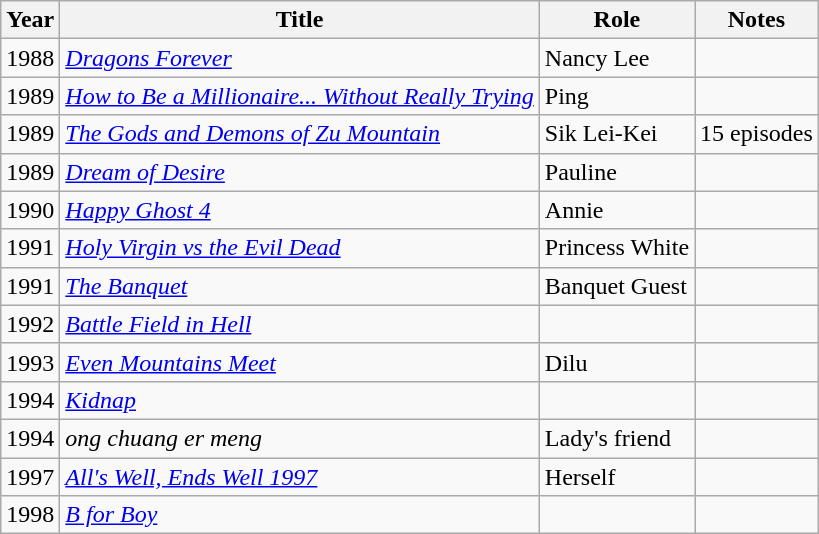<table class="wikitable">
<tr>
<th>Year</th>
<th>Title</th>
<th>Role</th>
<th>Notes</th>
</tr>
<tr>
<td>1988</td>
<td><em><a href='#'>Dragons Forever</a></em></td>
<td>Nancy Lee</td>
<td></td>
</tr>
<tr>
<td>1989</td>
<td><em><a href='#'>How to Be a Millionaire... Without Really Trying</a></em></td>
<td>Ping</td>
<td></td>
</tr>
<tr>
<td>1989</td>
<td><em><a href='#'>The Gods and Demons of Zu Mountain</a></em></td>
<td>Sik Lei-Kei</td>
<td>15 episodes</td>
</tr>
<tr>
<td>1989</td>
<td><em><a href='#'>Dream of Desire</a></em></td>
<td>Pauline</td>
<td></td>
</tr>
<tr>
<td>1990</td>
<td><em><a href='#'>Happy Ghost 4</a></em></td>
<td>Annie</td>
<td></td>
</tr>
<tr>
<td>1991</td>
<td><em><a href='#'>Holy Virgin vs the Evil Dead</a></em></td>
<td>Princess White</td>
<td></td>
</tr>
<tr>
<td>1991</td>
<td><em><a href='#'>The Banquet</a></em></td>
<td>Banquet Guest</td>
<td></td>
</tr>
<tr>
<td>1992</td>
<td><em><a href='#'>Battle Field in Hell</a></em></td>
<td></td>
<td></td>
</tr>
<tr>
<td>1993</td>
<td><em><a href='#'>Even Mountains Meet</a></em></td>
<td>Dilu</td>
<td></td>
</tr>
<tr>
<td>1994</td>
<td><em><a href='#'>Kidnap</a></em></td>
<td></td>
<td></td>
</tr>
<tr>
<td>1994</td>
<td><em>ong chuang er meng</em></td>
<td>Lady's friend</td>
<td></td>
</tr>
<tr>
<td>1997</td>
<td><em><a href='#'>All's Well, Ends Well 1997</a></em></td>
<td>Herself</td>
<td></td>
</tr>
<tr>
<td>1998</td>
<td><em><a href='#'>B for Boy</a></em></td>
<td></td>
<td></td>
</tr>
</table>
